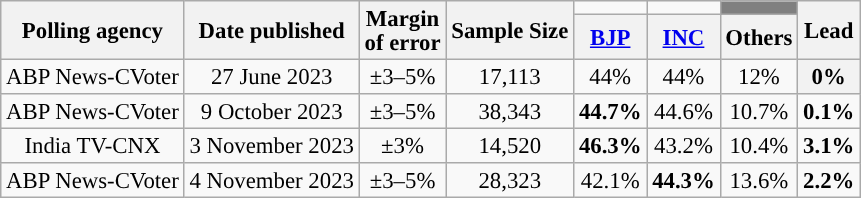<table class="wikitable" style="text-align:center;font-size:95%;line-height:16px;">
<tr>
<th rowspan="2">Polling agency</th>
<th rowspan="2">Date published</th>
<th rowspan="2">Margin<br>of error</th>
<th rowspan="2">Sample Size</th>
<td></td>
<td></td>
<td bgcolor="grey"></td>
<th rowspan="2">Lead</th>
</tr>
<tr>
<th><a href='#'>BJP</a></th>
<th><a href='#'>INC</a></th>
<th>Others</th>
</tr>
<tr>
<td>ABP News-CVoter</td>
<td>27 June 2023</td>
<td>±3–5%</td>
<td>17,113</td>
<td>44%</td>
<td>44%</td>
<td>12%</td>
<th>0%</th>
</tr>
<tr>
<td>ABP News-CVoter</td>
<td>9 October 2023</td>
<td>±3–5%</td>
<td>38,343</td>
<td><strong>44.7%</strong></td>
<td>44.6%</td>
<td>10.7%</td>
<td><strong>0.1%</strong></td>
</tr>
<tr>
<td>India TV-CNX</td>
<td>3 November 2023</td>
<td>±3%</td>
<td>14,520</td>
<td><strong>46.3%</strong></td>
<td>43.2%</td>
<td>10.4%</td>
<td><strong>3.1%</strong></td>
</tr>
<tr>
<td>ABP News-CVoter</td>
<td>4 November 2023</td>
<td>±3–5%</td>
<td>28,323</td>
<td>42.1%</td>
<td><strong>44.3%</strong></td>
<td>13.6%</td>
<td><strong>2.2%</strong></td>
</tr>
</table>
